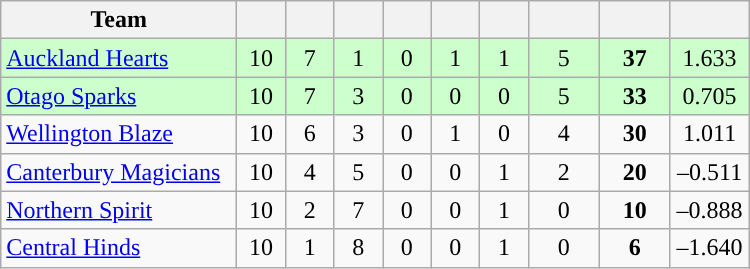<table class="wikitable" style="text-align:center">
<tr>
<th width="150">Team</th>
<th width="25"></th>
<th width="25"></th>
<th width="25"></th>
<th width="25"></th>
<th width="25"></th>
<th width="25"></th>
<th width="40"></th>
<th width="40"></th>
<th width="45"></th>
</tr>
<tr style="background:#cfc">
<td style="text-align:left"><a href='#'>Auckland Hearts</a></td>
<td>10</td>
<td>7</td>
<td>1</td>
<td>0</td>
<td>1</td>
<td>1</td>
<td>5</td>
<td><strong>37</strong></td>
<td>1.633</td>
</tr>
<tr style="background:#cfc">
<td style="text-align:left"><a href='#'>Otago Sparks</a></td>
<td>10</td>
<td>7</td>
<td>3</td>
<td>0</td>
<td>0</td>
<td>0</td>
<td>5</td>
<td><strong>33</strong></td>
<td>0.705</td>
</tr>
<tr>
<td style="text-align:left"><a href='#'>Wellington Blaze</a></td>
<td>10</td>
<td>6</td>
<td>3</td>
<td>0</td>
<td>1</td>
<td>0</td>
<td>4</td>
<td><strong>30</strong></td>
<td>1.011</td>
</tr>
<tr>
<td style="text-align:left"><a href='#'>Canterbury Magicians</a></td>
<td>10</td>
<td>4</td>
<td>5</td>
<td>0</td>
<td>0</td>
<td>1</td>
<td>2</td>
<td><strong>20</strong></td>
<td>–0.511</td>
</tr>
<tr>
<td style="text-align:left"><a href='#'>Northern Spirit</a></td>
<td>10</td>
<td>2</td>
<td>7</td>
<td>0</td>
<td>0</td>
<td>1</td>
<td>0</td>
<td><strong>10</strong></td>
<td>–0.888</td>
</tr>
<tr>
<td style="text-align:left"><a href='#'>Central Hinds</a></td>
<td>10</td>
<td>1</td>
<td>8</td>
<td>0</td>
<td>0</td>
<td>1</td>
<td>0</td>
<td><strong>6</strong></td>
<td>–1.640</td>
</tr>
</table>
